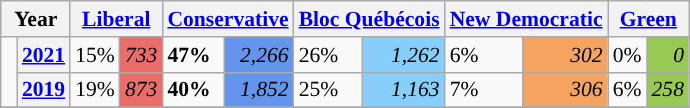<table class="wikitable" style="width:400; font-size:90%; margin-left:1em;">
<tr>
<th colspan="2" scope="col">Year</th>
<th colspan="2" scope="col"><a href='#'>Liberal</a></th>
<th colspan="2" scope="col"><a href='#'>Conservative</a></th>
<th colspan="2" scope="col"><a href='#'>Bloc Québécois</a></th>
<th colspan="2" scope="col"><a href='#'>New Democratic</a></th>
<th colspan="2" scope="col"><a href='#'>Green</a></th>
</tr>
<tr>
<td rowspan="2" style="width: 0.25em; background-color: "></td>
<th><a href='#'>2021</a></th>
<td>15%</td>
<td style="text-align:right; background:#EA6D6A;"><em>733</em></td>
<td><strong>47%</strong></td>
<td style="text-align:right; background:#6495ED;"><em>2,266</em></td>
<td>26%</td>
<td style="text-align:right; background:#87CEFA;"><em>1,262</em></td>
<td>6%</td>
<td style="text-align:right; background:#F4A460;"><em>302</em></td>
<td>0%</td>
<td style="text-align:right; background:#99C955;"><em>0</em></td>
</tr>
<tr>
<th><a href='#'>2019</a></th>
<td>19%</td>
<td style="text-align:right; background:#EA6D6A;"><em>873</em></td>
<td><strong>40%</strong></td>
<td style="text-align:right; background:#6495ED;"><em>1,852</em></td>
<td>25%</td>
<td style="text-align:right; background:#87CEFA;"><em>1,163</em></td>
<td>7%</td>
<td style="text-align:right; background:#F4A460;"><em>306</em></td>
<td>6%</td>
<td style="text-align:right; background:#99C955;"><em>258</em></td>
</tr>
<tr>
</tr>
</table>
